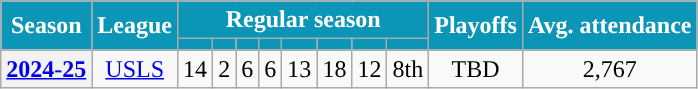<table class="wikitable" style="text-align: center;">
<tr>
<th rowspan=2 style="background:#0B96B7; color:#FFFFFF;" scope=col>Season</th>
<th rowspan=2 style="background:#0B96B7; color:#FFFFFF;" scope=col>League</th>
<th colspan=8 style="background:#0B96B7; color:#FFFFFF;">Regular season</th>
<th rowspan=2 style="background:#0B96B7; color:#FFFFFF;" scope=col>Playoffs</th>
<th rowspan=2 style="background:#0B96B7; color:#FFFFFF;">Avg. attendance</th>
</tr>
<tr>
<th style="background:#0B96B7; color:#FFFFFF;" scope=col></th>
<th style="background:#0B96B7; color:#FFFFFF;" scope=col></th>
<th style="background:#0B96B7; color:#FFFFFF;" scope=col></th>
<th style="background:#0B96B7; color:#FFFFFF;" scope=col></th>
<th style="background:#0B96B7; color:#FFFFFF;" scope=col></th>
<th style="background:#0B96B7; color:#FFFFFF;" scope=col></th>
<th style="background:#0B96B7; color:#FFFFFF;" scope=col></th>
<th style="background:#0B96B7; color:#FFFFFF;" scope=col></th>
</tr>
<tr>
<th><a href='#'>2024-25</a></th>
<td><a href='#'>USLS</a></td>
<td>14</td>
<td>2</td>
<td>6</td>
<td>6</td>
<td>13</td>
<td>18</td>
<td>12</td>
<td>8th</td>
<td>TBD</td>
<td>2,767</td>
</tr>
</table>
